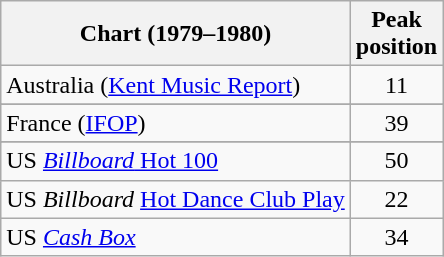<table class="wikitable sortable">
<tr>
<th>Chart (1979–1980)</th>
<th>Peak<br>position</th>
</tr>
<tr>
<td>Australia (<a href='#'>Kent Music Report</a>)</td>
<td align="center">11</td>
</tr>
<tr>
</tr>
<tr>
</tr>
<tr>
</tr>
<tr>
<td>France (<a href='#'>IFOP</a>)</td>
<td align="center">39</td>
</tr>
<tr>
</tr>
<tr>
</tr>
<tr>
</tr>
<tr>
</tr>
<tr>
<td>US <a href='#'><em>Billboard</em> Hot 100</a></td>
<td align="center">50</td>
</tr>
<tr>
<td>US <em>Billboard</em> <a href='#'>Hot Dance Club Play</a></td>
<td align="center">22</td>
</tr>
<tr>
<td>US <em><a href='#'>Cash Box</a></em></td>
<td align="center">34</td>
</tr>
</table>
